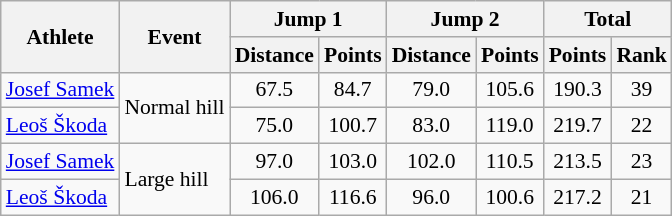<table class="wikitable" style="font-size:90%">
<tr>
<th rowspan="2">Athlete</th>
<th rowspan="2">Event</th>
<th colspan="2">Jump 1</th>
<th colspan="2">Jump 2</th>
<th colspan="2">Total</th>
</tr>
<tr>
<th>Distance</th>
<th>Points</th>
<th>Distance</th>
<th>Points</th>
<th>Points</th>
<th>Rank</th>
</tr>
<tr>
<td><a href='#'>Josef Samek</a></td>
<td rowspan="2">Normal hill</td>
<td align="center">67.5</td>
<td align="center">84.7</td>
<td align="center">79.0</td>
<td align="center">105.6</td>
<td align="center">190.3</td>
<td align="center">39</td>
</tr>
<tr>
<td><a href='#'>Leoš Škoda</a></td>
<td align="center">75.0</td>
<td align="center">100.7</td>
<td align="center">83.0</td>
<td align="center">119.0</td>
<td align="center">219.7</td>
<td align="center">22</td>
</tr>
<tr>
<td><a href='#'>Josef Samek</a></td>
<td rowspan="2">Large hill</td>
<td align="center">97.0</td>
<td align="center">103.0</td>
<td align="center">102.0</td>
<td align="center">110.5</td>
<td align="center">213.5</td>
<td align="center">23</td>
</tr>
<tr>
<td><a href='#'>Leoš Škoda</a></td>
<td align="center">106.0</td>
<td align="center">116.6</td>
<td align="center">96.0</td>
<td align="center">100.6</td>
<td align="center">217.2</td>
<td align="center">21</td>
</tr>
</table>
